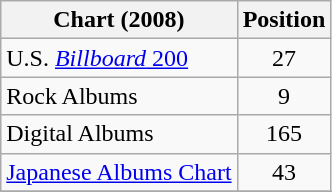<table class="wikitable sortable">
<tr>
<th>Chart (2008)</th>
<th>Position</th>
</tr>
<tr>
<td>U.S. <a href='#'><em>Billboard</em> 200</a></td>
<td align="center">27</td>
</tr>
<tr>
<td>Rock Albums</td>
<td align="center">9</td>
</tr>
<tr>
<td>Digital Albums</td>
<td align="center">165</td>
</tr>
<tr>
<td><a href='#'>Japanese Albums Chart</a></td>
<td style="text-align:center;">43</td>
</tr>
<tr>
</tr>
</table>
